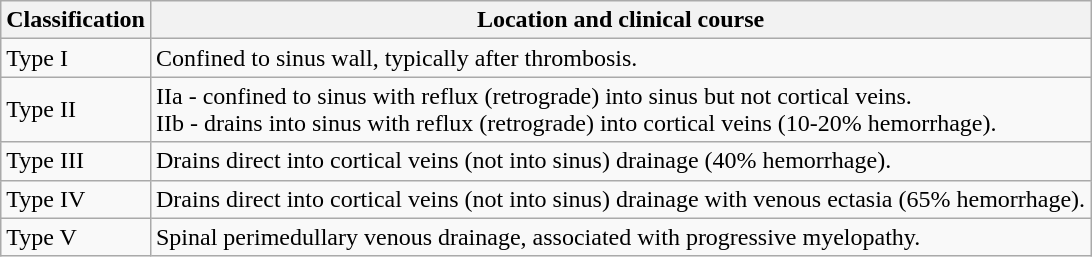<table class="wikitable">
<tr>
<th>Classification</th>
<th>Location and clinical course</th>
</tr>
<tr>
<td>Type I</td>
<td>Confined to sinus wall, typically after thrombosis.</td>
</tr>
<tr>
<td>Type II</td>
<td>IIa - confined to sinus with reflux (retrograde) into sinus but not cortical veins.<br>IIb - drains into sinus with reflux (retrograde) into cortical veins (10-20% hemorrhage).</td>
</tr>
<tr>
<td>Type III</td>
<td>Drains direct into cortical veins (not into sinus) drainage  (40% hemorrhage).</td>
</tr>
<tr>
<td>Type IV</td>
<td>Drains direct into cortical veins (not into sinus) drainage with venous ectasia (65% hemorrhage).</td>
</tr>
<tr>
<td>Type V</td>
<td>Spinal perimedullary venous drainage, associated with progressive myelopathy.</td>
</tr>
</table>
